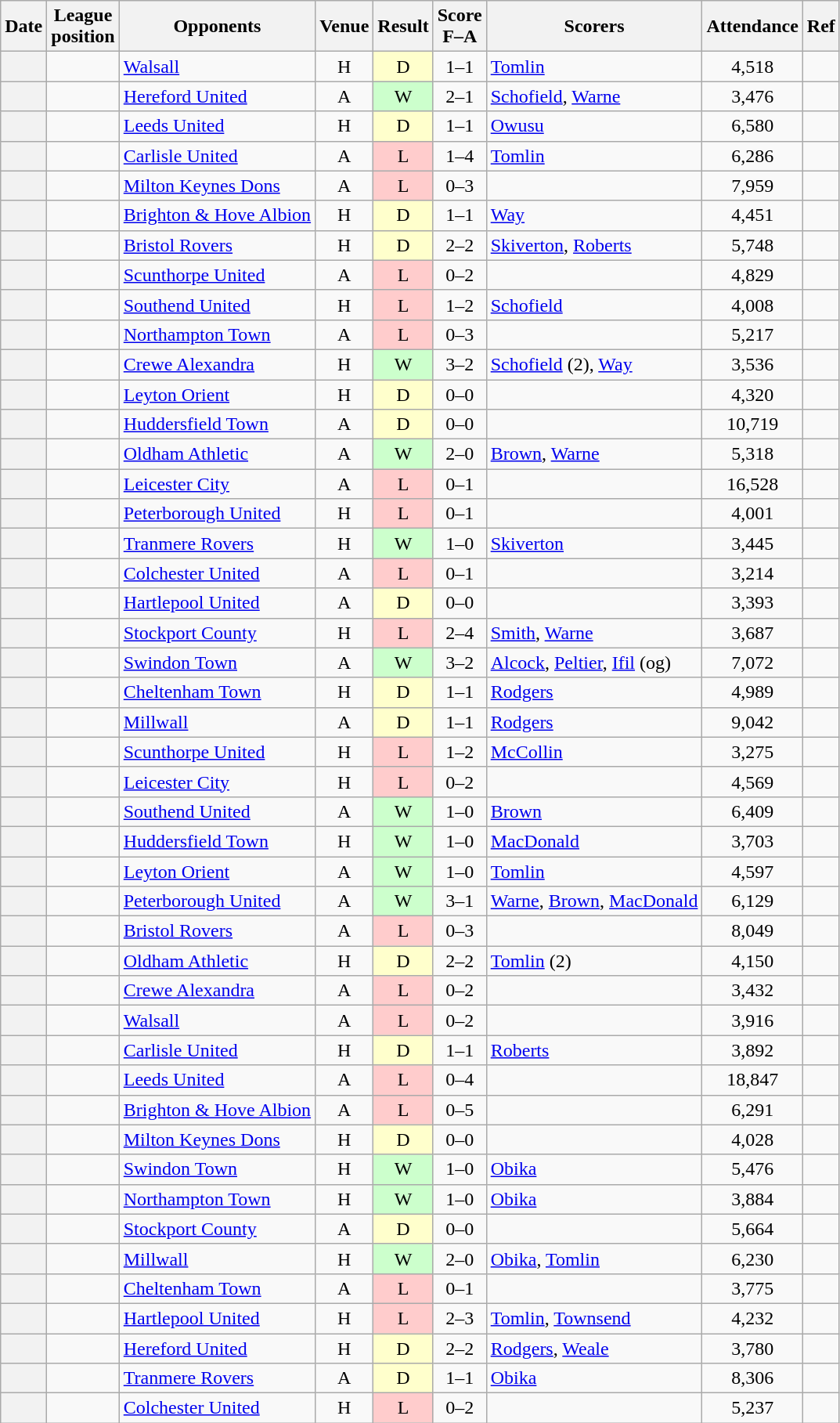<table class="wikitable plainrowheaders sortable" style="text-align:center">
<tr>
<th scope="col">Date</th>
<th scope="col">League<br>position</th>
<th scope="col">Opponents</th>
<th scope="col">Venue</th>
<th scope="col">Result</th>
<th scope="col">Score<br>F–A</th>
<th scope="col" class="unsortable">Scorers</th>
<th scope="col">Attendance</th>
<th scope="col" class="unsortable">Ref</th>
</tr>
<tr>
<th scope="row"></th>
<td></td>
<td align="left"><a href='#'>Walsall</a></td>
<td>H</td>
<td style="background-color:#FFFFCC">D</td>
<td>1–1</td>
<td align="left"><a href='#'>Tomlin</a></td>
<td>4,518</td>
<td></td>
</tr>
<tr>
<th scope="row"></th>
<td></td>
<td align="left"><a href='#'>Hereford United</a></td>
<td>A</td>
<td style="background-color:#CCFFCC">W</td>
<td>2–1</td>
<td align="left"><a href='#'>Schofield</a>, <a href='#'>Warne</a></td>
<td>3,476</td>
<td></td>
</tr>
<tr>
<th scope="row"></th>
<td></td>
<td align="left"><a href='#'>Leeds United</a></td>
<td>H</td>
<td style="background-color:#FFFFCC">D</td>
<td>1–1</td>
<td align="left"><a href='#'>Owusu</a></td>
<td>6,580</td>
<td></td>
</tr>
<tr>
<th scope="row"></th>
<td></td>
<td align="left"><a href='#'>Carlisle United</a></td>
<td>A</td>
<td style="background-color:#FFCCCC">L</td>
<td>1–4</td>
<td align="left"><a href='#'>Tomlin</a></td>
<td>6,286</td>
<td></td>
</tr>
<tr>
<th scope="row"></th>
<td></td>
<td align="left"><a href='#'>Milton Keynes Dons</a></td>
<td>A</td>
<td style="background-color:#FFCCCC">L</td>
<td>0–3</td>
<td align="left"></td>
<td>7,959</td>
<td></td>
</tr>
<tr>
<th scope="row"></th>
<td></td>
<td align="left"><a href='#'>Brighton & Hove Albion</a></td>
<td>H</td>
<td style="background-color:#FFFFCC">D</td>
<td>1–1</td>
<td align="left"><a href='#'>Way</a></td>
<td>4,451</td>
<td></td>
</tr>
<tr>
<th scope="row"></th>
<td></td>
<td align="left"><a href='#'>Bristol Rovers</a></td>
<td>H</td>
<td style="background-color:#FFFFCC">D</td>
<td>2–2</td>
<td align="left"><a href='#'>Skiverton</a>, <a href='#'>Roberts</a></td>
<td>5,748</td>
<td></td>
</tr>
<tr>
<th scope="row"></th>
<td></td>
<td align="left"><a href='#'>Scunthorpe United</a></td>
<td>A</td>
<td style="background-color:#FFCCCC">L</td>
<td>0–2</td>
<td align="left"></td>
<td>4,829</td>
<td></td>
</tr>
<tr>
<th scope="row"></th>
<td></td>
<td align="left"><a href='#'>Southend United</a></td>
<td>H</td>
<td style="background-color:#FFCCCC">L</td>
<td>1–2</td>
<td align="left"><a href='#'>Schofield</a></td>
<td>4,008</td>
<td></td>
</tr>
<tr>
<th scope="row"></th>
<td></td>
<td align="left"><a href='#'>Northampton Town</a></td>
<td>A</td>
<td style="background-color:#FFCCCC">L</td>
<td>0–3</td>
<td align="left"></td>
<td>5,217</td>
<td></td>
</tr>
<tr>
<th scope="row"></th>
<td></td>
<td align="left"><a href='#'>Crewe Alexandra</a></td>
<td>H</td>
<td style="background-color:#CCFFCC">W</td>
<td>3–2</td>
<td align="left"><a href='#'>Schofield</a> (2), <a href='#'>Way</a></td>
<td>3,536</td>
<td></td>
</tr>
<tr>
<th scope="row"></th>
<td></td>
<td align="left"><a href='#'>Leyton Orient</a></td>
<td>H</td>
<td style="background-color:#FFFFCC">D</td>
<td>0–0</td>
<td align="left"></td>
<td>4,320</td>
<td></td>
</tr>
<tr>
<th scope="row"></th>
<td></td>
<td align="left"><a href='#'>Huddersfield Town</a></td>
<td>A</td>
<td style="background-color:#FFFFCC">D</td>
<td>0–0</td>
<td align="left"></td>
<td>10,719</td>
<td></td>
</tr>
<tr>
<th scope="row"></th>
<td></td>
<td align="left"><a href='#'>Oldham Athletic</a></td>
<td>A</td>
<td style="background-color:#CCFFCC">W</td>
<td>2–0</td>
<td align="left"><a href='#'>Brown</a>, <a href='#'>Warne</a></td>
<td>5,318</td>
<td></td>
</tr>
<tr>
<th scope="row"></th>
<td></td>
<td align="left"><a href='#'>Leicester City</a></td>
<td>A</td>
<td style="background-color:#FFCCCC">L</td>
<td>0–1</td>
<td align="left"></td>
<td>16,528</td>
<td></td>
</tr>
<tr>
<th scope="row"></th>
<td></td>
<td align="left"><a href='#'>Peterborough United</a></td>
<td>H</td>
<td style="background-color:#FFCCCC">L</td>
<td>0–1</td>
<td align="left"></td>
<td>4,001</td>
<td></td>
</tr>
<tr>
<th scope="row"></th>
<td></td>
<td align="left"><a href='#'>Tranmere Rovers</a></td>
<td>H</td>
<td style="background-color:#CCFFCC">W</td>
<td>1–0</td>
<td align="left"><a href='#'>Skiverton</a></td>
<td>3,445</td>
<td></td>
</tr>
<tr>
<th scope="row"></th>
<td></td>
<td align="left"><a href='#'>Colchester United</a></td>
<td>A</td>
<td style="background-color:#FFCCCC">L</td>
<td>0–1</td>
<td align="left"></td>
<td>3,214</td>
<td></td>
</tr>
<tr>
<th scope="row"></th>
<td></td>
<td align="left"><a href='#'>Hartlepool United</a></td>
<td>A</td>
<td style="background-color:#FFFFCC">D</td>
<td>0–0</td>
<td align="left"></td>
<td>3,393</td>
<td></td>
</tr>
<tr>
<th scope="row"></th>
<td></td>
<td align="left"><a href='#'>Stockport County</a></td>
<td>H</td>
<td style="background-color:#FFCCCC">L</td>
<td>2–4</td>
<td align="left"><a href='#'>Smith</a>, <a href='#'>Warne</a></td>
<td>3,687</td>
<td></td>
</tr>
<tr>
<th scope="row"></th>
<td></td>
<td align="left"><a href='#'>Swindon Town</a></td>
<td>A</td>
<td style="background-color:#CCFFCC">W</td>
<td>3–2</td>
<td align="left"><a href='#'>Alcock</a>, <a href='#'>Peltier</a>, <a href='#'>Ifil</a> (og)</td>
<td>7,072</td>
<td></td>
</tr>
<tr>
<th scope="row"></th>
<td></td>
<td align="left"><a href='#'>Cheltenham Town</a></td>
<td>H</td>
<td style="background-color:#FFFFCC">D</td>
<td>1–1</td>
<td align="left"><a href='#'>Rodgers</a></td>
<td>4,989</td>
<td></td>
</tr>
<tr>
<th scope="row"></th>
<td></td>
<td align="left"><a href='#'>Millwall</a></td>
<td>A</td>
<td style="background-color:#FFFFCC">D</td>
<td>1–1</td>
<td align="left"><a href='#'>Rodgers</a></td>
<td>9,042</td>
<td></td>
</tr>
<tr>
<th scope="row"></th>
<td></td>
<td align="left"><a href='#'>Scunthorpe United</a></td>
<td>H</td>
<td style="background-color:#FFCCCC">L</td>
<td>1–2</td>
<td align="left"><a href='#'>McCollin</a></td>
<td>3,275</td>
<td></td>
</tr>
<tr>
<th scope="row"></th>
<td></td>
<td align="left"><a href='#'>Leicester City</a></td>
<td>H</td>
<td style="background-color:#FFCCCC">L</td>
<td>0–2</td>
<td align="left"></td>
<td>4,569</td>
<td></td>
</tr>
<tr>
<th scope="row"></th>
<td></td>
<td align="left"><a href='#'>Southend United</a></td>
<td>A</td>
<td style="background-color:#CCFFCC">W</td>
<td>1–0</td>
<td align="left"><a href='#'>Brown</a></td>
<td>6,409</td>
<td></td>
</tr>
<tr>
<th scope="row"></th>
<td></td>
<td align="left"><a href='#'>Huddersfield Town</a></td>
<td>H</td>
<td style="background-color:#CCFFCC">W</td>
<td>1–0</td>
<td align="left"><a href='#'>MacDonald</a></td>
<td>3,703</td>
<td></td>
</tr>
<tr>
<th scope="row"></th>
<td></td>
<td align="left"><a href='#'>Leyton Orient</a></td>
<td>A</td>
<td style="background-color:#CCFFCC">W</td>
<td>1–0</td>
<td align="left"><a href='#'>Tomlin</a></td>
<td>4,597</td>
<td></td>
</tr>
<tr>
<th scope="row"></th>
<td></td>
<td align="left"><a href='#'>Peterborough United</a></td>
<td>A</td>
<td style="background-color:#CCFFCC">W</td>
<td>3–1</td>
<td align="left"><a href='#'>Warne</a>, <a href='#'>Brown</a>, <a href='#'>MacDonald</a></td>
<td>6,129</td>
<td></td>
</tr>
<tr>
<th scope="row"></th>
<td></td>
<td align="left"><a href='#'>Bristol Rovers</a></td>
<td>A</td>
<td style="background-color:#FFCCCC">L</td>
<td>0–3</td>
<td align="left"></td>
<td>8,049</td>
<td></td>
</tr>
<tr>
<th scope="row"></th>
<td></td>
<td align="left"><a href='#'>Oldham Athletic</a></td>
<td>H</td>
<td style="background-color:#FFFFCC">D</td>
<td>2–2</td>
<td align="left"><a href='#'>Tomlin</a> (2)</td>
<td>4,150</td>
<td></td>
</tr>
<tr>
<th scope="row"></th>
<td></td>
<td align="left"><a href='#'>Crewe Alexandra</a></td>
<td>A</td>
<td style="background-color:#FFCCCC">L</td>
<td>0–2</td>
<td align="left"></td>
<td>3,432</td>
<td></td>
</tr>
<tr>
<th scope="row"></th>
<td></td>
<td align="left"><a href='#'>Walsall</a></td>
<td>A</td>
<td style="background-color:#FFCCCC">L</td>
<td>0–2</td>
<td align="left"></td>
<td>3,916</td>
<td></td>
</tr>
<tr>
<th scope="row"></th>
<td></td>
<td align="left"><a href='#'>Carlisle United</a></td>
<td>H</td>
<td style="background-color:#FFFFCC">D</td>
<td>1–1</td>
<td align="left"><a href='#'>Roberts</a></td>
<td>3,892</td>
<td></td>
</tr>
<tr>
<th scope="row"></th>
<td></td>
<td align="left"><a href='#'>Leeds United</a></td>
<td>A</td>
<td style="background-color:#FFCCCC">L</td>
<td>0–4</td>
<td align="left"></td>
<td>18,847</td>
<td></td>
</tr>
<tr>
<th scope="row"></th>
<td></td>
<td align="left"><a href='#'>Brighton & Hove Albion</a></td>
<td>A</td>
<td style="background-color:#FFCCCC">L</td>
<td>0–5</td>
<td align="left"></td>
<td>6,291</td>
<td></td>
</tr>
<tr>
<th scope="row"></th>
<td></td>
<td align="left"><a href='#'>Milton Keynes Dons</a></td>
<td>H</td>
<td style="background-color:#FFFFCC">D</td>
<td>0–0</td>
<td align="left"></td>
<td>4,028</td>
<td></td>
</tr>
<tr>
<th scope="row"></th>
<td></td>
<td align="left"><a href='#'>Swindon Town</a></td>
<td>H</td>
<td style="background-color:#CCFFCC">W</td>
<td>1–0</td>
<td align="left"><a href='#'>Obika</a></td>
<td>5,476</td>
<td></td>
</tr>
<tr>
<th scope="row"></th>
<td></td>
<td align="left"><a href='#'>Northampton Town</a></td>
<td>H</td>
<td style="background-color:#CCFFCC">W</td>
<td>1–0</td>
<td align="left"><a href='#'>Obika</a></td>
<td>3,884</td>
<td></td>
</tr>
<tr>
<th scope="row"></th>
<td></td>
<td align="left"><a href='#'>Stockport County</a></td>
<td>A</td>
<td style="background-color:#FFFFCC">D</td>
<td>0–0</td>
<td align="left"></td>
<td>5,664</td>
<td></td>
</tr>
<tr>
<th scope="row"></th>
<td></td>
<td align="left"><a href='#'>Millwall</a></td>
<td>H</td>
<td style="background-color:#CCFFCC">W</td>
<td>2–0</td>
<td align="left"><a href='#'>Obika</a>, <a href='#'>Tomlin</a></td>
<td>6,230</td>
<td></td>
</tr>
<tr>
<th scope="row"></th>
<td></td>
<td align="left"><a href='#'>Cheltenham Town</a></td>
<td>A</td>
<td style="background-color:#FFCCCC">L</td>
<td>0–1</td>
<td align="left"></td>
<td>3,775</td>
<td></td>
</tr>
<tr>
<th scope="row"></th>
<td></td>
<td align="left"><a href='#'>Hartlepool United</a></td>
<td>H</td>
<td style="background-color:#FFCCCC">L</td>
<td>2–3</td>
<td align="left"><a href='#'>Tomlin</a>, <a href='#'>Townsend</a></td>
<td>4,232</td>
<td></td>
</tr>
<tr>
<th scope="row"></th>
<td></td>
<td align="left"><a href='#'>Hereford United</a></td>
<td>H</td>
<td style="background-color:#FFFFCC">D</td>
<td>2–2</td>
<td align="left"><a href='#'>Rodgers</a>, <a href='#'>Weale</a></td>
<td>3,780</td>
<td></td>
</tr>
<tr>
<th scope="row"></th>
<td></td>
<td align="left"><a href='#'>Tranmere Rovers</a></td>
<td>A</td>
<td style="background-color:#FFFFCC">D</td>
<td>1–1</td>
<td align="left"><a href='#'>Obika</a></td>
<td>8,306</td>
<td></td>
</tr>
<tr>
<th scope="row"></th>
<td></td>
<td align="left"><a href='#'>Colchester United</a></td>
<td>H</td>
<td style="background-color:#FFCCCC">L</td>
<td>0–2</td>
<td align="left"></td>
<td>5,237</td>
<td></td>
</tr>
</table>
